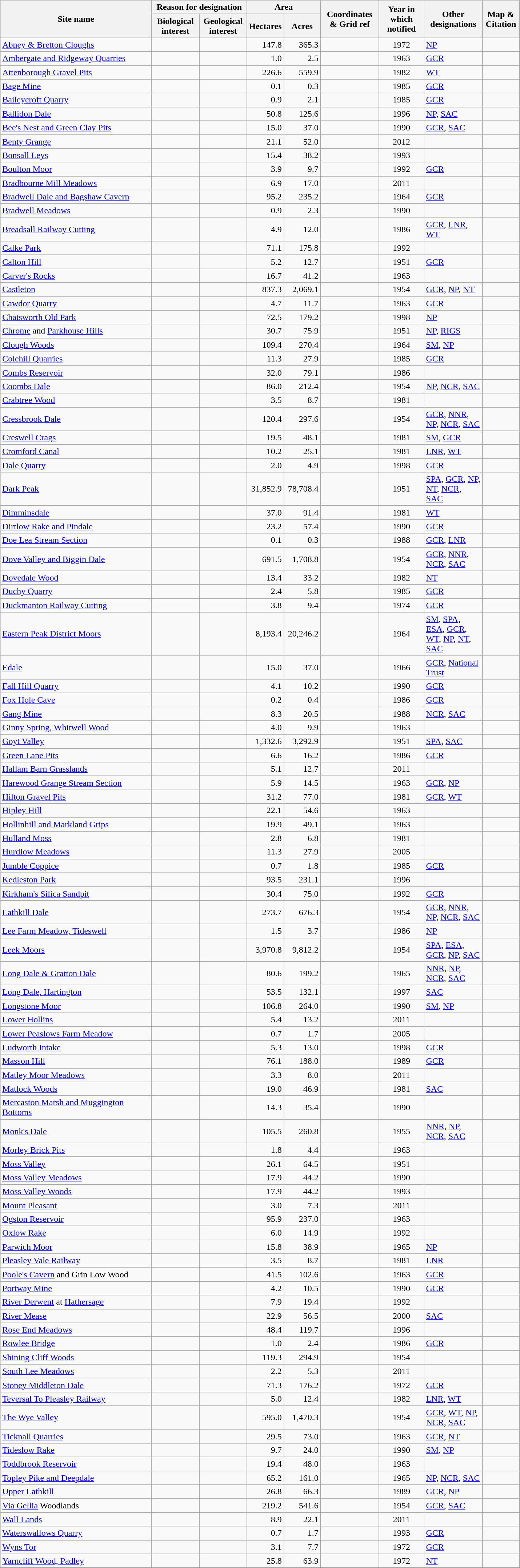<table class="wikitable plainrowheaders sortable">
<tr>
<th width="270" rowspan="2">Site name</th>
<th width="160" colspan="2">Reason for designation</th>
<th width="120" colspan="2">Area</th>
<th width="100" rowspan="2">Coordinates & Grid ref</th>
<th width="75" rowspan="2">Year in which notified</th>
<th width="100" class="unsortable" rowspan="2">Other designations</th>
<th width="60" class="unsortable" rowspan="2">Map & Citation</th>
</tr>
<tr>
<th width="80">Biological interest</th>
<th width="80">Geological interest</th>
<th width="60">Hectares</th>
<th width="60">Acres</th>
</tr>
<tr>
<td><a href='#'>Abney & Bretton Cloughs</a></td>
<td align="center"></td>
<td></td>
<td align="right">147.8</td>
<td align="right">365.3</td>
<td></td>
<td align="center">1972</td>
<td><a href='#'>NP</a></td>
<td> </td>
</tr>
<tr>
<td><a href='#'>Ambergate and Ridgeway Quarries</a></td>
<td></td>
<td align="center"></td>
<td align="right">1.0</td>
<td align="right">2.5</td>
<td></td>
<td align="center">1963</td>
<td><a href='#'>GCR</a></td>
<td> </td>
</tr>
<tr>
<td><a href='#'>Attenborough Gravel Pits</a></td>
<td align="center"></td>
<td></td>
<td align="right">226.6</td>
<td align="right">559.9</td>
<td></td>
<td align="center">1982</td>
<td><a href='#'>WT</a></td>
<td> </td>
</tr>
<tr>
<td><a href='#'>Bage Mine</a></td>
<td></td>
<td align="center"></td>
<td align="right">0.1</td>
<td align="right">0.3</td>
<td></td>
<td align="center">1985</td>
<td><a href='#'>GCR</a></td>
<td> </td>
</tr>
<tr>
<td><a href='#'>Baileycroft Quarry</a></td>
<td></td>
<td align="center"></td>
<td align="right">0.9</td>
<td align="right">2.1</td>
<td></td>
<td align="center">1985</td>
<td><a href='#'>GCR</a></td>
<td> </td>
</tr>
<tr>
<td><a href='#'>Ballidon Dale</a></td>
<td align="center"></td>
<td></td>
<td align="right">50.8</td>
<td align="right">125.6</td>
<td></td>
<td align="center">1996</td>
<td><a href='#'>NP</a>, <a href='#'>SAC</a></td>
<td> </td>
</tr>
<tr>
<td><a href='#'>Bee's Nest and Green Clay Pits</a></td>
<td align="center"></td>
<td align="center"></td>
<td align="right">15.0</td>
<td align="right">37.0</td>
<td></td>
<td align="center">1990</td>
<td><a href='#'>GCR</a>, <a href='#'>SAC</a></td>
<td> </td>
</tr>
<tr>
<td><a href='#'>Benty Grange</a></td>
<td align="center"></td>
<td></td>
<td align="right">21.1</td>
<td align="right">52.0</td>
<td></td>
<td align="center">2012</td>
<td></td>
<td> </td>
</tr>
<tr>
<td><a href='#'>Bonsall Leys</a></td>
<td align="center"></td>
<td></td>
<td align="right">15.4</td>
<td align="right">38.2</td>
<td></td>
<td align="center">1993</td>
<td></td>
<td> </td>
</tr>
<tr>
<td><a href='#'>Boulton Moor</a></td>
<td></td>
<td align="center"></td>
<td align="right">3.9</td>
<td align="right">9.7</td>
<td></td>
<td align="center">1992</td>
<td><a href='#'>GCR</a></td>
<td> </td>
</tr>
<tr>
<td><a href='#'>Bradbourne Mill Meadows</a></td>
<td align="center"></td>
<td></td>
<td align="right">6.9</td>
<td align="right">17.0</td>
<td></td>
<td align="center">2011</td>
<td></td>
<td> </td>
</tr>
<tr>
<td><a href='#'>Bradwell Dale and Bagshaw Cavern</a></td>
<td></td>
<td align="center"></td>
<td align="right">95.2</td>
<td align="right">235.2</td>
<td></td>
<td align="center">1964</td>
<td><a href='#'>GCR</a></td>
<td> </td>
</tr>
<tr>
<td><a href='#'>Bradwell Meadows</a></td>
<td align="center"></td>
<td></td>
<td align="right">0.9</td>
<td align="right">2.3</td>
<td></td>
<td align="center">1990</td>
<td></td>
<td> </td>
</tr>
<tr>
<td><a href='#'>Breadsall Railway Cutting</a></td>
<td align="center"></td>
<td align="center"></td>
<td align="right">4.9</td>
<td align="right">12.0</td>
<td></td>
<td align="center">1986</td>
<td><a href='#'>GCR</a>, <a href='#'>LNR</a>, <a href='#'>WT</a></td>
<td> </td>
</tr>
<tr>
<td><a href='#'>Calke Park</a></td>
<td align="center"></td>
<td></td>
<td align="right">71.1</td>
<td align="right">175.8</td>
<td></td>
<td align="center">1992</td>
<td></td>
<td> </td>
</tr>
<tr>
<td><a href='#'>Calton Hill</a></td>
<td></td>
<td align="center"></td>
<td align="right">5.2</td>
<td align="right">12.7</td>
<td></td>
<td align="center">1951</td>
<td><a href='#'>GCR</a></td>
<td> </td>
</tr>
<tr>
<td><a href='#'>Carver's Rocks</a></td>
<td align="center"></td>
<td></td>
<td align="right">16.7</td>
<td align="right">41.2</td>
<td></td>
<td align="center">1963</td>
<td></td>
<td> </td>
</tr>
<tr>
<td><a href='#'>Castleton</a></td>
<td align="center"></td>
<td align="center"></td>
<td align="right">837.3</td>
<td align="right">2,069.1</td>
<td></td>
<td align="center">1954</td>
<td><a href='#'>GCR</a>, <a href='#'>NP</a>, <a href='#'>NT</a></td>
<td> </td>
</tr>
<tr>
<td><a href='#'>Cawdor Quarry</a></td>
<td></td>
<td align="center"></td>
<td align="right">4.7</td>
<td align="right">11.7</td>
<td></td>
<td align="center">1963</td>
<td><a href='#'>GCR</a></td>
<td> </td>
</tr>
<tr>
<td><a href='#'>Chatsworth Old Park</a></td>
<td align="center"></td>
<td></td>
<td align="right">72.5</td>
<td align="right">179.2</td>
<td></td>
<td align="center">1998</td>
<td><a href='#'>NP</a></td>
<td> </td>
</tr>
<tr>
<td><a href='#'>Chrome</a> and <a href='#'>Parkhouse Hills</a></td>
<td align="center"></td>
<td align="center"></td>
<td align="right">30.7</td>
<td align="right">75.9</td>
<td></td>
<td align="center">1951</td>
<td><a href='#'>NP</a>, <a href='#'>RIGS</a></td>
<td> </td>
</tr>
<tr>
<td><a href='#'>Clough Woods</a></td>
<td align="center"></td>
<td></td>
<td align="right">109.4</td>
<td align="right">270.4</td>
<td></td>
<td align="center">1964</td>
<td><a href='#'>SM</a>, <a href='#'>NP</a></td>
<td> </td>
</tr>
<tr>
<td><a href='#'>Colehill Quarries</a></td>
<td></td>
<td align="center"></td>
<td align="right">11.3</td>
<td align="right">27.9</td>
<td></td>
<td align="center">1985</td>
<td><a href='#'>GCR</a></td>
<td> </td>
</tr>
<tr>
<td><a href='#'>Combs Reservoir</a></td>
<td align="center"></td>
<td></td>
<td align="right">32.0</td>
<td align="right">79.1</td>
<td></td>
<td align="center">1986</td>
<td></td>
<td> </td>
</tr>
<tr>
<td><a href='#'>Coombs Dale</a></td>
<td align="center"></td>
<td></td>
<td align="right">86.0</td>
<td align="right">212.4</td>
<td></td>
<td align="center">1954</td>
<td><a href='#'>NP</a>, <a href='#'>NCR</a>, <a href='#'>SAC</a></td>
<td> </td>
</tr>
<tr>
<td><a href='#'>Crabtree Wood</a></td>
<td align="center"></td>
<td></td>
<td align="right">3.5</td>
<td align="right">8.7</td>
<td></td>
<td align="center">1981</td>
<td></td>
<td> </td>
</tr>
<tr>
<td><a href='#'>Cressbrook Dale</a></td>
<td align="center"></td>
<td align="center"></td>
<td align="right">120.4</td>
<td align="right">297.6</td>
<td></td>
<td align="center">1954</td>
<td><a href='#'>GCR</a>, <a href='#'>NNR</a>, <a href='#'>NP</a>, <a href='#'>NCR</a>, <a href='#'>SAC</a></td>
<td> </td>
</tr>
<tr>
<td><a href='#'>Creswell Crags</a></td>
<td></td>
<td align="center"></td>
<td align="right">19.5</td>
<td align="right">48.1</td>
<td></td>
<td align="center">1981</td>
<td><a href='#'>SM</a>, <a href='#'>GCR</a></td>
<td> </td>
</tr>
<tr>
<td><a href='#'>Cromford Canal</a></td>
<td align="center"></td>
<td></td>
<td align="right">10.2</td>
<td align="right">25.1</td>
<td></td>
<td align="center">1981</td>
<td><a href='#'>LNR</a>, <a href='#'>WT</a></td>
<td> </td>
</tr>
<tr>
<td><a href='#'>Dale Quarry</a></td>
<td></td>
<td align="center"></td>
<td align="right">2.0</td>
<td align="right">4.9</td>
<td></td>
<td align="center">1998</td>
<td><a href='#'>GCR</a></td>
<td> </td>
</tr>
<tr>
<td><a href='#'>Dark Peak</a></td>
<td align="center"></td>
<td align="center"></td>
<td align="right">31,852.9</td>
<td align="right">78,708.4</td>
<td></td>
<td align="center">1951</td>
<td><a href='#'>SPA</a>, <a href='#'>GCR</a>, <a href='#'>NP</a>, <a href='#'>NT</a>, <a href='#'>NCR</a>, <a href='#'>SAC</a></td>
<td> </td>
</tr>
<tr>
<td><a href='#'>Dimminsdale</a></td>
<td align="center"></td>
<td></td>
<td align="right">37.0</td>
<td align="right">91.4</td>
<td></td>
<td align="center">1981</td>
<td><a href='#'>WT</a></td>
<td> </td>
</tr>
<tr>
<td><a href='#'>Dirtlow Rake and Pindale</a></td>
<td></td>
<td align="center"></td>
<td align="right">23.2</td>
<td align="right">57.4</td>
<td></td>
<td align="center">1990</td>
<td><a href='#'>GCR</a></td>
<td> </td>
</tr>
<tr>
<td><a href='#'>Doe Lea Stream Section</a></td>
<td align="center"></td>
<td align="center"></td>
<td align="right">0.1</td>
<td align="right">0.3</td>
<td></td>
<td align="center">1988</td>
<td><a href='#'>GCR</a>, <a href='#'>LNR</a></td>
<td> </td>
</tr>
<tr>
<td><a href='#'>Dove Valley and Biggin Dale</a></td>
<td align="center"></td>
<td align="center"></td>
<td align="right">691.5</td>
<td align="right">1,708.8</td>
<td></td>
<td align="center">1954</td>
<td><a href='#'>GCR</a>, <a href='#'>NNR</a>, <a href='#'>NCR</a>, <a href='#'>SAC</a></td>
<td> </td>
</tr>
<tr>
<td><a href='#'>Dovedale Wood</a></td>
<td align="center"></td>
<td></td>
<td align="right">13.4</td>
<td align="right">33.2</td>
<td></td>
<td align="center">1982</td>
<td><a href='#'>NT</a></td>
<td> </td>
</tr>
<tr>
<td><a href='#'>Duchy Quarry</a></td>
<td></td>
<td align="center"></td>
<td align="right">2.4</td>
<td align="right">5.8</td>
<td></td>
<td align="center">1985</td>
<td><a href='#'>GCR</a></td>
<td> </td>
</tr>
<tr>
<td><a href='#'>Duckmanton Railway Cutting</a></td>
<td></td>
<td align="center"></td>
<td align="right">3.8</td>
<td align="right">9.4</td>
<td></td>
<td align="center">1974</td>
<td><a href='#'>GCR</a></td>
<td> </td>
</tr>
<tr>
<td><a href='#'>Eastern Peak District Moors</a></td>
<td align="center"></td>
<td align="center"></td>
<td align="right">8,193.4</td>
<td align="right">20,246.2</td>
<td></td>
<td align="center">1964</td>
<td><a href='#'>SM</a>, <a href='#'>SPA</a>, <a href='#'>ESA</a>, <a href='#'>GCR</a>, <a href='#'>WT</a>, <a href='#'>NP</a>, <a href='#'>NT</a>, <a href='#'>SAC</a></td>
<td> </td>
</tr>
<tr>
<td><a href='#'>Edale</a></td>
<td align="center"></td>
<td align="center"></td>
<td align="right">15.0</td>
<td align="right">37.0</td>
<td></td>
<td align="center">1966</td>
<td><a href='#'>GCR</a>, <a href='#'>National Trust</a></td>
<td> </td>
</tr>
<tr>
<td><a href='#'>Fall Hill Quarry</a></td>
<td></td>
<td align="center"></td>
<td align="right">4.1</td>
<td align="right">10.2</td>
<td></td>
<td align="center">1990</td>
<td><a href='#'>GCR</a></td>
<td> </td>
</tr>
<tr>
<td><a href='#'>Fox Hole Cave</a></td>
<td></td>
<td align="center"></td>
<td align="right">0.2</td>
<td align="right">0.4</td>
<td></td>
<td align="center">1986</td>
<td><a href='#'>GCR</a></td>
<td> </td>
</tr>
<tr>
<td><a href='#'>Gang Mine</a></td>
<td align="center"></td>
<td></td>
<td align="right">8.3</td>
<td align="right">20.5</td>
<td></td>
<td align="center">1988</td>
<td><a href='#'>NCR</a>, <a href='#'>SAC</a></td>
<td> </td>
</tr>
<tr>
<td><a href='#'>Ginny Spring, Whitwell Wood</a></td>
<td align="center"></td>
<td></td>
<td align="right">4.0</td>
<td align="right">9.9</td>
<td></td>
<td align="center">1963</td>
<td></td>
<td> </td>
</tr>
<tr>
<td><a href='#'>Goyt Valley</a></td>
<td align="center"></td>
<td align="center"></td>
<td align="right">1,332.6</td>
<td align="right">3,292.9</td>
<td></td>
<td align="center">1951</td>
<td><a href='#'>SPA</a>, <a href='#'>SAC</a></td>
<td> </td>
</tr>
<tr>
<td><a href='#'>Green Lane Pits</a></td>
<td></td>
<td align="center"></td>
<td align="right">6.6</td>
<td align="right">16.2</td>
<td></td>
<td align="center">1986</td>
<td><a href='#'>GCR</a></td>
<td> </td>
</tr>
<tr>
<td><a href='#'>Hallam Barn Grasslands</a></td>
<td align="center"></td>
<td></td>
<td align="right">5.1</td>
<td align="right">12.7</td>
<td></td>
<td align="center">2011</td>
<td></td>
<td> </td>
</tr>
<tr>
<td><a href='#'>Harewood Grange Stream Section</a></td>
<td></td>
<td align="center"></td>
<td align="right">5.9</td>
<td align="right">14.5</td>
<td></td>
<td align="center">1963</td>
<td><a href='#'>GCR</a>, <a href='#'>NP</a></td>
<td> </td>
</tr>
<tr>
<td><a href='#'>Hilton Gravel Pits</a></td>
<td align="center"></td>
<td align="center"></td>
<td align="right">31.2</td>
<td align="right">77.0</td>
<td></td>
<td align="center">1981</td>
<td><a href='#'>GCR</a>, <a href='#'>WT</a></td>
<td> </td>
</tr>
<tr>
<td><a href='#'>Hipley Hill</a></td>
<td align="center"></td>
<td></td>
<td align="right">22.1</td>
<td align="right">54.6</td>
<td></td>
<td align="center">1963</td>
<td></td>
<td> </td>
</tr>
<tr>
<td><a href='#'>Hollinhill and Markland Grips</a></td>
<td align="center"></td>
<td></td>
<td align="right">19.9</td>
<td align="right">49.1</td>
<td></td>
<td align="center">1963</td>
<td></td>
<td> </td>
</tr>
<tr>
<td><a href='#'>Hulland Moss</a></td>
<td align="center"></td>
<td></td>
<td align="right">2.8</td>
<td align="right">6.8</td>
<td></td>
<td align="center">1981</td>
<td></td>
<td> </td>
</tr>
<tr>
<td><a href='#'>Hurdlow Meadows</a></td>
<td align="center"></td>
<td></td>
<td align="right">11.3</td>
<td align="right">27.9</td>
<td></td>
<td align="center">2005</td>
<td></td>
<td> </td>
</tr>
<tr>
<td><a href='#'>Jumble Coppice</a></td>
<td></td>
<td align="center"></td>
<td align="right">0.7</td>
<td align="right">1.8</td>
<td></td>
<td align="center">1985</td>
<td><a href='#'>GCR</a></td>
<td> </td>
</tr>
<tr>
<td><a href='#'>Kedleston Park</a></td>
<td align="center"></td>
<td></td>
<td align="right">93.5</td>
<td align="right">231.1</td>
<td></td>
<td align="center">1996</td>
<td></td>
<td> </td>
</tr>
<tr>
<td><a href='#'>Kirkham's Silica Sandpit</a></td>
<td></td>
<td align="center"></td>
<td align="right">30.4</td>
<td align="right">75.0</td>
<td></td>
<td align="center">1992</td>
<td><a href='#'>GCR</a></td>
<td> </td>
</tr>
<tr>
<td><a href='#'>Lathkill Dale</a></td>
<td align="center"></td>
<td align="center"></td>
<td align="right">273.7</td>
<td align="right">676.3</td>
<td></td>
<td align="center">1954</td>
<td><a href='#'>GCR</a>, <a href='#'>NNR</a>, <a href='#'>NP</a>, <a href='#'>NCR</a>, <a href='#'>SAC</a></td>
<td> </td>
</tr>
<tr>
<td><a href='#'>Lee Farm Meadow, Tideswell</a></td>
<td align="center"></td>
<td></td>
<td align="right">1.5</td>
<td align="right">3.7</td>
<td></td>
<td align="center">1986</td>
<td><a href='#'>NP</a></td>
<td> </td>
</tr>
<tr>
<td><a href='#'>Leek Moors</a></td>
<td align="center"></td>
<td align="center"></td>
<td align="right">3,970.8</td>
<td align="right">9,812.2</td>
<td></td>
<td align="center">1954</td>
<td><a href='#'>SPA</a>, <a href='#'>ESA</a>, <a href='#'>GCR</a>, <a href='#'>NP</a>, <a href='#'>SAC</a></td>
<td> </td>
</tr>
<tr>
<td><a href='#'>Long Dale & Gratton Dale</a></td>
<td align="center"></td>
<td></td>
<td align="right">80.6</td>
<td align="right">199.2</td>
<td></td>
<td align="center">1965</td>
<td><a href='#'>NNR</a>, <a href='#'>NP</a>, <a href='#'>NCR</a>, <a href='#'>SAC</a></td>
<td> </td>
</tr>
<tr>
<td><a href='#'>Long Dale, Hartington</a></td>
<td align="center"></td>
<td></td>
<td align="right">53.5</td>
<td align="right">132.1</td>
<td></td>
<td align="center">1997</td>
<td><a href='#'>SAC</a></td>
<td> </td>
</tr>
<tr>
<td><a href='#'>Longstone Moor</a></td>
<td align="center"></td>
<td></td>
<td align="right">106.8</td>
<td align="right">264.0</td>
<td></td>
<td align="center">1990</td>
<td><a href='#'>SM</a>, <a href='#'>NP</a></td>
<td> </td>
</tr>
<tr>
<td><a href='#'>Lower Hollins</a></td>
<td align="center"></td>
<td></td>
<td align="right">5.4</td>
<td align="right">13.2</td>
<td></td>
<td align="center">2011</td>
<td></td>
<td> </td>
</tr>
<tr>
<td><a href='#'>Lower Peaslows Farm Meadow</a></td>
<td align="center"></td>
<td></td>
<td align="right">0.7</td>
<td align="right">1.7</td>
<td></td>
<td align="center">2005</td>
<td></td>
<td> </td>
</tr>
<tr>
<td><a href='#'>Ludworth Intake</a></td>
<td></td>
<td align="center"></td>
<td align="right">5.3</td>
<td align="right">13.0</td>
<td></td>
<td align="center">1998</td>
<td><a href='#'>GCR</a></td>
<td> </td>
</tr>
<tr>
<td><a href='#'>Masson Hill</a></td>
<td></td>
<td align="center"></td>
<td align="right">76.1</td>
<td align="right">188.0</td>
<td></td>
<td align="center">1989</td>
<td><a href='#'>GCR</a></td>
<td> </td>
</tr>
<tr>
<td><a href='#'>Matley Moor Meadows</a></td>
<td align="center"></td>
<td></td>
<td align="right">3.3</td>
<td align="right">8.0</td>
<td></td>
<td align="center">2011</td>
<td></td>
<td> </td>
</tr>
<tr>
<td><a href='#'>Matlock Woods</a></td>
<td align="center"></td>
<td></td>
<td align="right">19.0</td>
<td align="right">46.9</td>
<td></td>
<td align="center">1981</td>
<td><a href='#'>SAC</a></td>
<td> </td>
</tr>
<tr>
<td><a href='#'>Mercaston Marsh and Muggington Bottoms</a></td>
<td align="center"></td>
<td></td>
<td align="right">14.3</td>
<td align="right">35.4</td>
<td></td>
<td align="center">1990</td>
<td></td>
<td> </td>
</tr>
<tr>
<td><a href='#'>Monk's Dale</a></td>
<td align="center"></td>
<td></td>
<td align="right">105.5</td>
<td align="right">260.8</td>
<td></td>
<td align="center">1955</td>
<td><a href='#'>NNR</a>, <a href='#'>NP</a>, <a href='#'>NCR</a>, <a href='#'>SAC</a></td>
<td> </td>
</tr>
<tr>
<td><a href='#'>Morley Brick Pits</a></td>
<td align="center"></td>
<td></td>
<td align="right">1.8</td>
<td align="right">4.4</td>
<td></td>
<td align="center">1963</td>
<td></td>
<td> </td>
</tr>
<tr>
<td><a href='#'>Moss Valley</a></td>
<td align="center"></td>
<td></td>
<td align="right">26.1</td>
<td align="right">64.5</td>
<td></td>
<td align="center">1951</td>
<td></td>
<td> </td>
</tr>
<tr>
<td><a href='#'>Moss Valley Meadows</a></td>
<td align="center"></td>
<td></td>
<td align="right">17.9</td>
<td align="right">44.2</td>
<td></td>
<td align="center">1990</td>
<td></td>
<td> </td>
</tr>
<tr>
<td><a href='#'>Moss Valley Woods</a></td>
<td align="center"></td>
<td></td>
<td align="right">17.9</td>
<td align="right">44.2</td>
<td></td>
<td align="center">1993</td>
<td></td>
<td> </td>
</tr>
<tr>
<td><a href='#'>Mount Pleasant</a></td>
<td align="center"></td>
<td></td>
<td align="right">3.0</td>
<td align="right">7.3</td>
<td></td>
<td align="center">2011</td>
<td></td>
<td> </td>
</tr>
<tr>
<td><a href='#'>Ogston Reservoir</a></td>
<td align="center"></td>
<td></td>
<td align="right">95.9</td>
<td align="right">237.0</td>
<td></td>
<td align="center">1963</td>
<td></td>
<td> </td>
</tr>
<tr>
<td><a href='#'>Oxlow Rake</a></td>
<td align="center"></td>
<td></td>
<td align="right">6.0</td>
<td align="right">14.9</td>
<td></td>
<td align="center">1992</td>
<td></td>
<td> </td>
</tr>
<tr>
<td><a href='#'>Parwich Moor</a></td>
<td align="center"></td>
<td></td>
<td align="right">15.8</td>
<td align="right">38.9</td>
<td></td>
<td align="center">1965</td>
<td><a href='#'>NP</a></td>
<td> </td>
</tr>
<tr>
<td><a href='#'>Pleasley Vale Railway</a></td>
<td align="center"></td>
<td></td>
<td align="right">3.5</td>
<td align="right">8.7</td>
<td></td>
<td align="center">1981</td>
<td><a href='#'>LNR</a></td>
<td> </td>
</tr>
<tr>
<td><a href='#'>Poole's Cavern</a> and Grin Low Wood</td>
<td></td>
<td align="center"></td>
<td align="right">41.5</td>
<td align="right">102.6</td>
<td></td>
<td align="center">1963</td>
<td><a href='#'>GCR</a></td>
<td> </td>
</tr>
<tr>
<td><a href='#'>Portway Mine</a></td>
<td></td>
<td align="center"></td>
<td align="right">4.2</td>
<td align="right">10.5</td>
<td></td>
<td align="center">1990</td>
<td><a href='#'>GCR</a></td>
<td> </td>
</tr>
<tr>
<td><a href='#'>River Derwent</a> at <a href='#'>Hathersage</a></td>
<td align="center"></td>
<td></td>
<td align="right">7.9</td>
<td align="right">19.4</td>
<td></td>
<td align="center">1992</td>
<td></td>
<td> </td>
</tr>
<tr>
<td><a href='#'>River Mease</a></td>
<td align="center"></td>
<td></td>
<td align="right">22.9</td>
<td align="right">56.5</td>
<td></td>
<td align="center">2000</td>
<td><a href='#'>SAC</a></td>
<td> </td>
</tr>
<tr>
<td><a href='#'>Rose End Meadows</a></td>
<td align="center"></td>
<td></td>
<td align="right">48.4</td>
<td align="right">119.7</td>
<td></td>
<td align="center">1996</td>
<td></td>
<td> </td>
</tr>
<tr>
<td><a href='#'>Rowlee Bridge</a></td>
<td></td>
<td align="center"></td>
<td align="right">1.0</td>
<td align="right">2.4</td>
<td></td>
<td align="center">1986</td>
<td><a href='#'>GCR</a></td>
<td> </td>
</tr>
<tr>
<td><a href='#'>Shining Cliff Woods</a></td>
<td align="center"></td>
<td></td>
<td align="right">119.3</td>
<td align="right">294.9</td>
<td></td>
<td align="center">1954</td>
<td></td>
<td> </td>
</tr>
<tr>
<td><a href='#'>South Lee Meadows</a></td>
<td align="center"></td>
<td></td>
<td align="right">2.2</td>
<td align="right">5.3</td>
<td></td>
<td align="center">2011</td>
<td></td>
<td> </td>
</tr>
<tr>
<td><a href='#'>Stoney Middleton Dale</a></td>
<td></td>
<td align="center"></td>
<td align="right">71.3</td>
<td align="right">176.2</td>
<td></td>
<td align="center">1972</td>
<td><a href='#'>GCR</a></td>
<td> </td>
</tr>
<tr>
<td><a href='#'>Teversal To Pleasley Railway</a></td>
<td align="center"></td>
<td></td>
<td align="right">5.0</td>
<td align="right">12.4</td>
<td></td>
<td align="center">1982</td>
<td><a href='#'>LNR</a>, <a href='#'>WT</a></td>
<td> </td>
</tr>
<tr>
<td><a href='#'>The Wye Valley</a></td>
<td align="center"></td>
<td align="center"></td>
<td align="right">595.0</td>
<td align="right">1,470.3</td>
<td></td>
<td align="center">1954</td>
<td><a href='#'>GCR</a>, <a href='#'>WT</a>, <a href='#'>NP</a>, <a href='#'>NCR</a>, <a href='#'>SAC</a></td>
<td> </td>
</tr>
<tr>
<td><a href='#'>Ticknall Quarries</a></td>
<td align="center"></td>
<td align="center"></td>
<td align="right">29.5</td>
<td align="right">73.0</td>
<td></td>
<td align="center">1963</td>
<td><a href='#'>GCR</a>, <a href='#'>NT</a></td>
<td> </td>
</tr>
<tr>
<td><a href='#'>Tideslow Rake</a></td>
<td align="center"></td>
<td></td>
<td align="right">9.7</td>
<td align="right">24.0</td>
<td></td>
<td align="center">1990</td>
<td><a href='#'>SM</a>, <a href='#'>NP</a></td>
<td> </td>
</tr>
<tr>
<td><a href='#'>Toddbrook Reservoir</a></td>
<td align="center"></td>
<td></td>
<td align="right">19.4</td>
<td align="right">48.0</td>
<td></td>
<td align="center">1963</td>
<td></td>
<td> </td>
</tr>
<tr>
<td><a href='#'>Topley Pike and Deepdale</a></td>
<td align="center"></td>
<td></td>
<td align="right">65.2</td>
<td align="right">161.0</td>
<td></td>
<td align="center">1965</td>
<td><a href='#'>NP</a>, <a href='#'>NCR</a>, <a href='#'>SAC</a></td>
<td> </td>
</tr>
<tr>
<td><a href='#'>Upper Lathkill</a></td>
<td></td>
<td align="center"></td>
<td align="right">26.8</td>
<td align="right">66.3</td>
<td></td>
<td align="center">1989</td>
<td><a href='#'>GCR</a>, <a href='#'>NP</a></td>
<td> </td>
</tr>
<tr>
<td><a href='#'>Via Gellia</a> Woodlands</td>
<td align="center"></td>
<td align="center"></td>
<td align="right">219.2</td>
<td align="right">541.6</td>
<td></td>
<td align="center">1954</td>
<td><a href='#'>GCR</a>, <a href='#'>SAC</a></td>
<td> </td>
</tr>
<tr>
<td><a href='#'>Wall Lands</a></td>
<td align="center"></td>
<td></td>
<td align="right">8.9</td>
<td align="right">22.1</td>
<td></td>
<td align="center">2011</td>
<td></td>
<td> </td>
</tr>
<tr>
<td><a href='#'>Waterswallows Quarry</a></td>
<td></td>
<td align="center"></td>
<td align="right">0.7</td>
<td align="right">1.7</td>
<td></td>
<td align="center">1993</td>
<td><a href='#'>GCR</a></td>
<td> </td>
</tr>
<tr>
<td><a href='#'>Wyns Tor</a></td>
<td></td>
<td align="center"></td>
<td align="right">3.1</td>
<td align="right">7.7</td>
<td></td>
<td align="center">1972</td>
<td><a href='#'>GCR</a></td>
<td> </td>
</tr>
<tr>
<td><a href='#'>Yarncliff Wood, Padley</a></td>
<td align="center"></td>
<td></td>
<td align="right">25.8</td>
<td align="right">63.9</td>
<td></td>
<td align="center">1972</td>
<td><a href='#'>NT</a></td>
<td> </td>
</tr>
</table>
